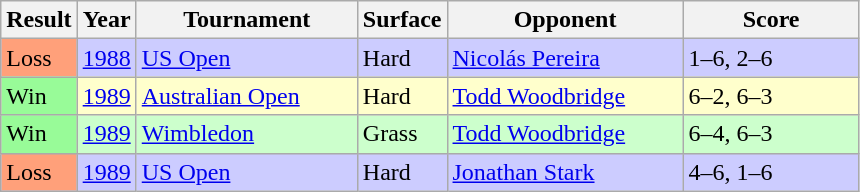<table class="sortable wikitable">
<tr>
<th style="width:40px;">Result</th>
<th style="width:30px;">Year</th>
<th style="width:140px;">Tournament</th>
<th style="width:50px;">Surface</th>
<th style="width:150px;">Opponent</th>
<th style="width:110px;" class="unsortable">Score</th>
</tr>
<tr style="background:#ccccff;">
<td style="background:#ffa07a;">Loss</td>
<td><a href='#'>1988</a></td>
<td><a href='#'>US Open</a></td>
<td>Hard</td>
<td> <a href='#'>Nicolás Pereira</a></td>
<td>1–6, 2–6</td>
</tr>
<tr style="background:#ffffcc;">
<td style="background:#98fb98;">Win</td>
<td><a href='#'>1989</a></td>
<td><a href='#'>Australian Open</a></td>
<td>Hard</td>
<td> <a href='#'>Todd Woodbridge</a></td>
<td>6–2, 6–3</td>
</tr>
<tr style="background:#ccffcc;">
<td style="background:#98fb98;">Win</td>
<td><a href='#'>1989</a></td>
<td><a href='#'>Wimbledon</a></td>
<td>Grass</td>
<td> <a href='#'>Todd Woodbridge</a></td>
<td>6–4, 6–3</td>
</tr>
<tr style="background:#ccccff;">
<td style="background:#ffa07a;">Loss</td>
<td><a href='#'>1989</a></td>
<td><a href='#'>US Open</a></td>
<td>Hard</td>
<td> <a href='#'>Jonathan Stark</a></td>
<td>4–6, 1–6</td>
</tr>
</table>
